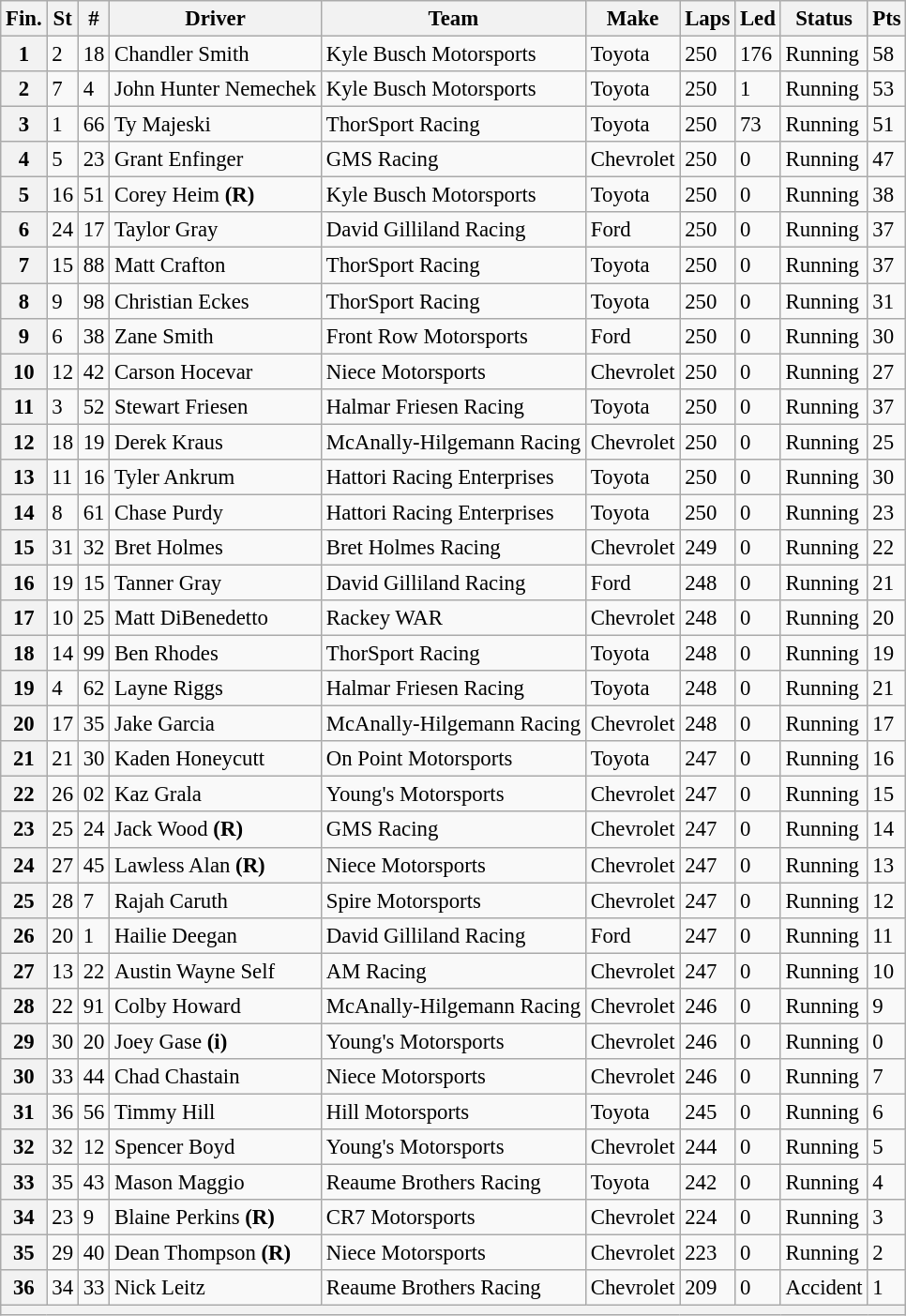<table class="wikitable" style="font-size:95%">
<tr>
<th>Fin.</th>
<th>St</th>
<th>#</th>
<th>Driver</th>
<th>Team</th>
<th>Make</th>
<th>Laps</th>
<th>Led</th>
<th>Status</th>
<th>Pts</th>
</tr>
<tr>
<th>1</th>
<td>2</td>
<td>18</td>
<td>Chandler Smith</td>
<td>Kyle Busch Motorsports</td>
<td>Toyota</td>
<td>250</td>
<td>176</td>
<td>Running</td>
<td>58</td>
</tr>
<tr>
<th>2</th>
<td>7</td>
<td>4</td>
<td>John Hunter Nemechek</td>
<td>Kyle Busch Motorsports</td>
<td>Toyota</td>
<td>250</td>
<td>1</td>
<td>Running</td>
<td>53</td>
</tr>
<tr>
<th>3</th>
<td>1</td>
<td>66</td>
<td>Ty Majeski</td>
<td>ThorSport Racing</td>
<td>Toyota</td>
<td>250</td>
<td>73</td>
<td>Running</td>
<td>51</td>
</tr>
<tr>
<th>4</th>
<td>5</td>
<td>23</td>
<td>Grant Enfinger</td>
<td>GMS Racing</td>
<td>Chevrolet</td>
<td>250</td>
<td>0</td>
<td>Running</td>
<td>47</td>
</tr>
<tr>
<th>5</th>
<td>16</td>
<td>51</td>
<td>Corey Heim <strong>(R)</strong></td>
<td>Kyle Busch Motorsports</td>
<td>Toyota</td>
<td>250</td>
<td>0</td>
<td>Running</td>
<td>38</td>
</tr>
<tr>
<th>6</th>
<td>24</td>
<td>17</td>
<td>Taylor Gray</td>
<td>David Gilliland Racing</td>
<td>Ford</td>
<td>250</td>
<td>0</td>
<td>Running</td>
<td>37</td>
</tr>
<tr>
<th>7</th>
<td>15</td>
<td>88</td>
<td>Matt Crafton</td>
<td>ThorSport Racing</td>
<td>Toyota</td>
<td>250</td>
<td>0</td>
<td>Running</td>
<td>37</td>
</tr>
<tr>
<th>8</th>
<td>9</td>
<td>98</td>
<td>Christian Eckes</td>
<td>ThorSport Racing</td>
<td>Toyota</td>
<td>250</td>
<td>0</td>
<td>Running</td>
<td>31</td>
</tr>
<tr>
<th>9</th>
<td>6</td>
<td>38</td>
<td>Zane Smith</td>
<td>Front Row Motorsports</td>
<td>Ford</td>
<td>250</td>
<td>0</td>
<td>Running</td>
<td>30</td>
</tr>
<tr>
<th>10</th>
<td>12</td>
<td>42</td>
<td>Carson Hocevar</td>
<td>Niece Motorsports</td>
<td>Chevrolet</td>
<td>250</td>
<td>0</td>
<td>Running</td>
<td>27</td>
</tr>
<tr>
<th>11</th>
<td>3</td>
<td>52</td>
<td>Stewart Friesen</td>
<td>Halmar Friesen Racing</td>
<td>Toyota</td>
<td>250</td>
<td>0</td>
<td>Running</td>
<td>37</td>
</tr>
<tr>
<th>12</th>
<td>18</td>
<td>19</td>
<td>Derek Kraus</td>
<td>McAnally-Hilgemann Racing</td>
<td>Chevrolet</td>
<td>250</td>
<td>0</td>
<td>Running</td>
<td>25</td>
</tr>
<tr>
<th>13</th>
<td>11</td>
<td>16</td>
<td>Tyler Ankrum</td>
<td>Hattori Racing Enterprises</td>
<td>Toyota</td>
<td>250</td>
<td>0</td>
<td>Running</td>
<td>30</td>
</tr>
<tr>
<th>14</th>
<td>8</td>
<td>61</td>
<td>Chase Purdy</td>
<td>Hattori Racing Enterprises</td>
<td>Toyota</td>
<td>250</td>
<td>0</td>
<td>Running</td>
<td>23</td>
</tr>
<tr>
<th>15</th>
<td>31</td>
<td>32</td>
<td>Bret Holmes</td>
<td>Bret Holmes Racing</td>
<td>Chevrolet</td>
<td>249</td>
<td>0</td>
<td>Running</td>
<td>22</td>
</tr>
<tr>
<th>16</th>
<td>19</td>
<td>15</td>
<td>Tanner Gray</td>
<td>David Gilliland Racing</td>
<td>Ford</td>
<td>248</td>
<td>0</td>
<td>Running</td>
<td>21</td>
</tr>
<tr>
<th>17</th>
<td>10</td>
<td>25</td>
<td>Matt DiBenedetto</td>
<td>Rackey WAR</td>
<td>Chevrolet</td>
<td>248</td>
<td>0</td>
<td>Running</td>
<td>20</td>
</tr>
<tr>
<th>18</th>
<td>14</td>
<td>99</td>
<td>Ben Rhodes</td>
<td>ThorSport Racing</td>
<td>Toyota</td>
<td>248</td>
<td>0</td>
<td>Running</td>
<td>19</td>
</tr>
<tr>
<th>19</th>
<td>4</td>
<td>62</td>
<td>Layne Riggs</td>
<td>Halmar Friesen Racing</td>
<td>Toyota</td>
<td>248</td>
<td>0</td>
<td>Running</td>
<td>21</td>
</tr>
<tr>
<th>20</th>
<td>17</td>
<td>35</td>
<td>Jake Garcia</td>
<td>McAnally-Hilgemann Racing</td>
<td>Chevrolet</td>
<td>248</td>
<td>0</td>
<td>Running</td>
<td>17</td>
</tr>
<tr>
<th>21</th>
<td>21</td>
<td>30</td>
<td>Kaden Honeycutt</td>
<td>On Point Motorsports</td>
<td>Toyota</td>
<td>247</td>
<td>0</td>
<td>Running</td>
<td>16</td>
</tr>
<tr>
<th>22</th>
<td>26</td>
<td>02</td>
<td>Kaz Grala</td>
<td>Young's Motorsports</td>
<td>Chevrolet</td>
<td>247</td>
<td>0</td>
<td>Running</td>
<td>15</td>
</tr>
<tr>
<th>23</th>
<td>25</td>
<td>24</td>
<td>Jack Wood <strong>(R)</strong></td>
<td>GMS Racing</td>
<td>Chevrolet</td>
<td>247</td>
<td>0</td>
<td>Running</td>
<td>14</td>
</tr>
<tr>
<th>24</th>
<td>27</td>
<td>45</td>
<td>Lawless Alan <strong>(R)</strong></td>
<td>Niece Motorsports</td>
<td>Chevrolet</td>
<td>247</td>
<td>0</td>
<td>Running</td>
<td>13</td>
</tr>
<tr>
<th>25</th>
<td>28</td>
<td>7</td>
<td>Rajah Caruth</td>
<td>Spire Motorsports</td>
<td>Chevrolet</td>
<td>247</td>
<td>0</td>
<td>Running</td>
<td>12</td>
</tr>
<tr>
<th>26</th>
<td>20</td>
<td>1</td>
<td>Hailie Deegan</td>
<td>David Gilliland Racing</td>
<td>Ford</td>
<td>247</td>
<td>0</td>
<td>Running</td>
<td>11</td>
</tr>
<tr>
<th>27</th>
<td>13</td>
<td>22</td>
<td>Austin Wayne Self</td>
<td>AM Racing</td>
<td>Chevrolet</td>
<td>247</td>
<td>0</td>
<td>Running</td>
<td>10</td>
</tr>
<tr>
<th>28</th>
<td>22</td>
<td>91</td>
<td>Colby Howard</td>
<td>McAnally-Hilgemann Racing</td>
<td>Chevrolet</td>
<td>246</td>
<td>0</td>
<td>Running</td>
<td>9</td>
</tr>
<tr>
<th>29</th>
<td>30</td>
<td>20</td>
<td>Joey Gase <strong>(i)</strong></td>
<td>Young's Motorsports</td>
<td>Chevrolet</td>
<td>246</td>
<td>0</td>
<td>Running</td>
<td>0</td>
</tr>
<tr>
<th>30</th>
<td>33</td>
<td>44</td>
<td>Chad Chastain</td>
<td>Niece Motorsports</td>
<td>Chevrolet</td>
<td>246</td>
<td>0</td>
<td>Running</td>
<td>7</td>
</tr>
<tr>
<th>31</th>
<td>36</td>
<td>56</td>
<td>Timmy Hill</td>
<td>Hill Motorsports</td>
<td>Toyota</td>
<td>245</td>
<td>0</td>
<td>Running</td>
<td>6</td>
</tr>
<tr>
<th>32</th>
<td>32</td>
<td>12</td>
<td>Spencer Boyd</td>
<td>Young's Motorsports</td>
<td>Chevrolet</td>
<td>244</td>
<td>0</td>
<td>Running</td>
<td>5</td>
</tr>
<tr>
<th>33</th>
<td>35</td>
<td>43</td>
<td>Mason Maggio</td>
<td>Reaume Brothers Racing</td>
<td>Toyota</td>
<td>242</td>
<td>0</td>
<td>Running</td>
<td>4</td>
</tr>
<tr>
<th>34</th>
<td>23</td>
<td>9</td>
<td>Blaine Perkins <strong>(R)</strong></td>
<td>CR7 Motorsports</td>
<td>Chevrolet</td>
<td>224</td>
<td>0</td>
<td>Running</td>
<td>3</td>
</tr>
<tr>
<th>35</th>
<td>29</td>
<td>40</td>
<td>Dean Thompson <strong>(R)</strong></td>
<td>Niece Motorsports</td>
<td>Chevrolet</td>
<td>223</td>
<td>0</td>
<td>Running</td>
<td>2</td>
</tr>
<tr>
<th>36</th>
<td>34</td>
<td>33</td>
<td>Nick Leitz</td>
<td>Reaume Brothers Racing</td>
<td>Chevrolet</td>
<td>209</td>
<td>0</td>
<td>Accident</td>
<td>1</td>
</tr>
<tr>
<th colspan="10"></th>
</tr>
</table>
